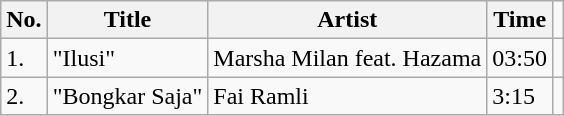<table class="wikitable">
<tr>
<th>No.</th>
<th>Title</th>
<th>Artist</th>
<th>Time</th>
<td></td>
</tr>
<tr>
<td>1.</td>
<td>"Ilusi"</td>
<td>Marsha Milan feat. Hazama</td>
<td>03:50</td>
<td></td>
</tr>
<tr>
<td>2.</td>
<td>"Bongkar Saja"</td>
<td>Fai Ramli</td>
<td>3:15</td>
<td></td>
</tr>
</table>
